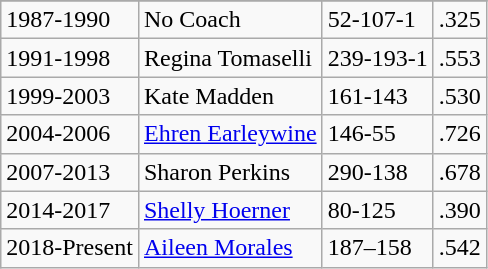<table class="wikitable">
<tr style="text-align:center;">
</tr>
<tr>
<td>1987-1990</td>
<td>No Coach</td>
<td>52-107-1</td>
<td>.325</td>
</tr>
<tr>
<td>1991-1998</td>
<td>Regina Tomaselli</td>
<td>239-193-1</td>
<td>.553</td>
</tr>
<tr>
<td>1999-2003</td>
<td>Kate Madden</td>
<td>161-143</td>
<td>.530</td>
</tr>
<tr>
<td>2004-2006</td>
<td><a href='#'>Ehren Earleywine</a></td>
<td>146-55</td>
<td>.726</td>
</tr>
<tr>
<td>2007-2013</td>
<td>Sharon Perkins</td>
<td>290-138</td>
<td>.678</td>
</tr>
<tr>
<td>2014-2017</td>
<td><a href='#'>Shelly Hoerner</a></td>
<td>80-125</td>
<td>.390</td>
</tr>
<tr>
<td>2018-Present</td>
<td><a href='#'>Aileen Morales</a></td>
<td>187–158</td>
<td>.542</td>
</tr>
</table>
